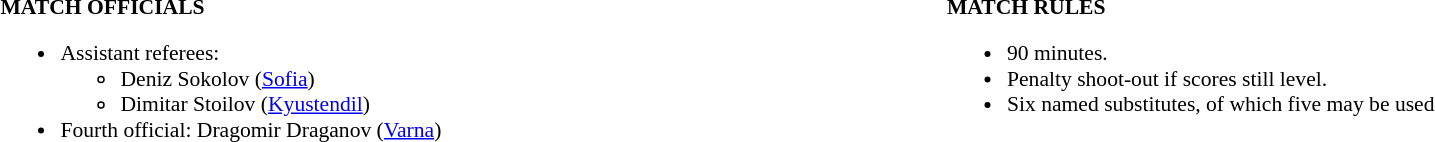<table width=100% style="font-size: 90%">
<tr>
<td width=50% valign=top><br><strong>MATCH OFFICIALS</strong><ul><li>Assistant referees:<ul><li>Deniz Sokolov (<a href='#'>Sofia</a>)</li><li>Dimitar Stoilov (<a href='#'>Kyustendil</a>)</li></ul></li><li>Fourth official: Dragomir Draganov (<a href='#'>Varna</a>)</li></ul></td>
<td width=50% valign=top><br><strong>MATCH RULES</strong><ul><li>90 minutes.</li><li>Penalty shoot-out if scores still level.</li><li>Six named substitutes, of which five may be used</li></ul></td>
</tr>
</table>
